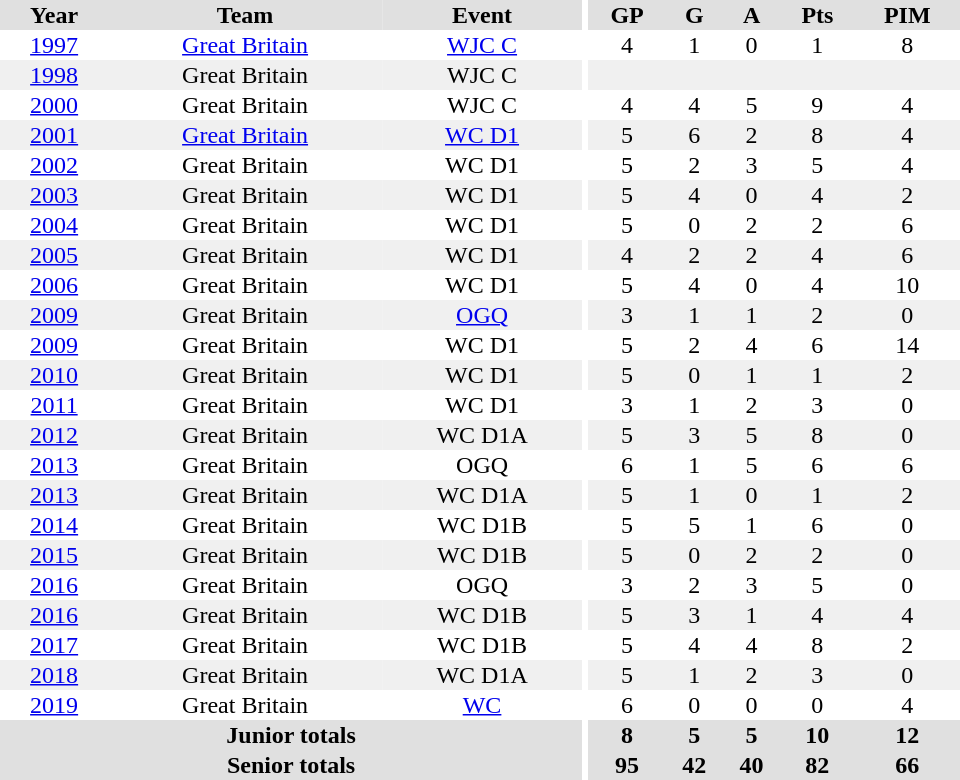<table border="0" cellpadding="1" cellspacing="0" ID="Table3" style="text-align:center; width:40em">
<tr ALIGN="center" bgcolor="#e0e0e0">
<th>Year</th>
<th>Team</th>
<th>Event</th>
<th rowspan="99" bgcolor="#ffffff"></th>
<th>GP</th>
<th>G</th>
<th>A</th>
<th>Pts</th>
<th>PIM</th>
</tr>
<tr>
<td><a href='#'>1997</a></td>
<td><a href='#'>Great Britain</a></td>
<td><a href='#'>WJC C</a></td>
<td>4</td>
<td>1</td>
<td>0</td>
<td>1</td>
<td>8</td>
</tr>
<tr bgcolor="#f0f0f0">
<td><a href='#'>1998</a></td>
<td>Great Britain</td>
<td>WJC C</td>
<td></td>
<td></td>
<td></td>
<td></td>
<td></td>
</tr>
<tr>
<td><a href='#'>2000</a></td>
<td>Great Britain</td>
<td>WJC C</td>
<td>4</td>
<td>4</td>
<td>5</td>
<td>9</td>
<td>4</td>
</tr>
<tr bgcolor="#f0f0f0">
<td><a href='#'>2001</a></td>
<td><a href='#'>Great Britain</a></td>
<td><a href='#'>WC D1</a></td>
<td>5</td>
<td>6</td>
<td>2</td>
<td>8</td>
<td>4</td>
</tr>
<tr>
<td><a href='#'>2002</a></td>
<td>Great Britain</td>
<td>WC D1</td>
<td>5</td>
<td>2</td>
<td>3</td>
<td>5</td>
<td>4</td>
</tr>
<tr bgcolor="#f0f0f0">
<td><a href='#'>2003</a></td>
<td>Great Britain</td>
<td>WC D1</td>
<td>5</td>
<td>4</td>
<td>0</td>
<td>4</td>
<td>2</td>
</tr>
<tr>
<td><a href='#'>2004</a></td>
<td>Great Britain</td>
<td>WC D1</td>
<td>5</td>
<td>0</td>
<td>2</td>
<td>2</td>
<td>6</td>
</tr>
<tr bgcolor="#f0f0f0">
<td><a href='#'>2005</a></td>
<td>Great Britain</td>
<td>WC D1</td>
<td>4</td>
<td>2</td>
<td>2</td>
<td>4</td>
<td>6</td>
</tr>
<tr>
<td><a href='#'>2006</a></td>
<td>Great Britain</td>
<td>WC D1</td>
<td>5</td>
<td>4</td>
<td>0</td>
<td>4</td>
<td>10</td>
</tr>
<tr bgcolor="#f0f0f0">
<td><a href='#'>2009</a></td>
<td>Great Britain</td>
<td><a href='#'>OGQ</a></td>
<td>3</td>
<td>1</td>
<td>1</td>
<td>2</td>
<td>0</td>
</tr>
<tr>
<td><a href='#'>2009</a></td>
<td>Great Britain</td>
<td>WC D1</td>
<td>5</td>
<td>2</td>
<td>4</td>
<td>6</td>
<td>14</td>
</tr>
<tr bgcolor="#f0f0f0">
<td><a href='#'>2010</a></td>
<td>Great Britain</td>
<td>WC D1</td>
<td>5</td>
<td>0</td>
<td>1</td>
<td>1</td>
<td>2</td>
</tr>
<tr>
<td><a href='#'>2011</a></td>
<td>Great Britain</td>
<td>WC D1</td>
<td>3</td>
<td>1</td>
<td>2</td>
<td>3</td>
<td>0</td>
</tr>
<tr bgcolor="#f0f0f0">
<td><a href='#'>2012</a></td>
<td>Great Britain</td>
<td>WC D1A</td>
<td>5</td>
<td>3</td>
<td>5</td>
<td>8</td>
<td>0</td>
</tr>
<tr>
<td><a href='#'>2013</a></td>
<td>Great Britain</td>
<td>OGQ</td>
<td>6</td>
<td>1</td>
<td>5</td>
<td>6</td>
<td>6</td>
</tr>
<tr bgcolor="#f0f0f0">
<td><a href='#'>2013</a></td>
<td>Great Britain</td>
<td>WC D1A</td>
<td>5</td>
<td>1</td>
<td>0</td>
<td>1</td>
<td>2</td>
</tr>
<tr>
<td><a href='#'>2014</a></td>
<td>Great Britain</td>
<td>WC D1B</td>
<td>5</td>
<td>5</td>
<td>1</td>
<td>6</td>
<td>0</td>
</tr>
<tr bgcolor="#f0f0f0">
<td><a href='#'>2015</a></td>
<td>Great Britain</td>
<td>WC D1B</td>
<td>5</td>
<td>0</td>
<td>2</td>
<td>2</td>
<td>0</td>
</tr>
<tr>
<td><a href='#'>2016</a></td>
<td>Great Britain</td>
<td>OGQ</td>
<td>3</td>
<td>2</td>
<td>3</td>
<td>5</td>
<td>0</td>
</tr>
<tr bgcolor="#f0f0f0">
<td><a href='#'>2016</a></td>
<td>Great Britain</td>
<td>WC D1B</td>
<td>5</td>
<td>3</td>
<td>1</td>
<td>4</td>
<td>4</td>
</tr>
<tr>
<td><a href='#'>2017</a></td>
<td>Great Britain</td>
<td>WC D1B</td>
<td>5</td>
<td>4</td>
<td>4</td>
<td>8</td>
<td>2</td>
</tr>
<tr bgcolor="#f0f0f0">
<td><a href='#'>2018</a></td>
<td>Great Britain</td>
<td>WC D1A</td>
<td>5</td>
<td>1</td>
<td>2</td>
<td>3</td>
<td>0</td>
</tr>
<tr>
<td><a href='#'>2019</a></td>
<td>Great Britain</td>
<td><a href='#'>WC</a></td>
<td>6</td>
<td>0</td>
<td>0</td>
<td>0</td>
<td>4</td>
</tr>
<tr bgcolor="#e0e0e0">
<th colspan="3">Junior totals</th>
<th>8</th>
<th>5</th>
<th>5</th>
<th>10</th>
<th>12</th>
</tr>
<tr bgcolor="#e0e0e0">
<th colspan="3">Senior totals</th>
<th>95</th>
<th>42</th>
<th>40</th>
<th>82</th>
<th>66</th>
</tr>
</table>
